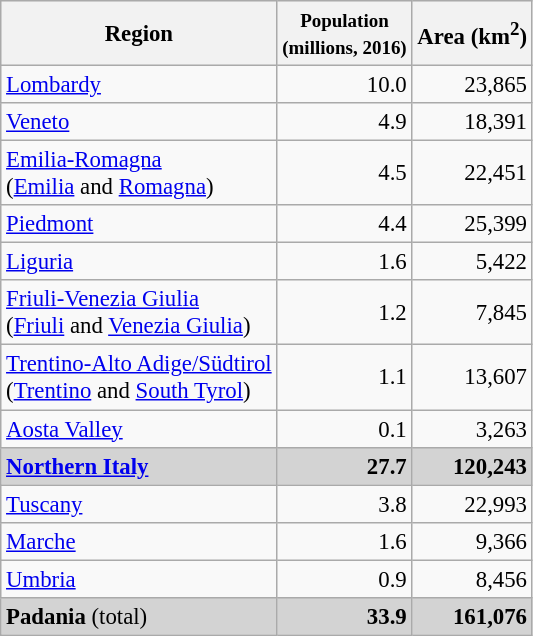<table class="wikitable" style="font-size:95%">
<tr style="background:#efefef;">
<th>Region</th>
<th><small>Population<br> (millions, 2016)</small></th>
<th>Area (km<sup>2</sup>)</th>
</tr>
<tr>
<td><a href='#'>Lombardy</a></td>
<td align=right>10.0</td>
<td align=right>23,865</td>
</tr>
<tr>
<td><a href='#'>Veneto</a></td>
<td align=right>4.9</td>
<td align=right>18,391</td>
</tr>
<tr>
<td><a href='#'>Emilia-Romagna</a><br>(<a href='#'>Emilia</a> and <a href='#'>Romagna</a>)</td>
<td align=right>4.5</td>
<td align=right>22,451</td>
</tr>
<tr>
<td><a href='#'>Piedmont</a></td>
<td align=right>4.4</td>
<td align=right>25,399</td>
</tr>
<tr>
<td><a href='#'>Liguria</a></td>
<td align=right>1.6</td>
<td align=right>5,422</td>
</tr>
<tr>
<td><a href='#'>Friuli-Venezia Giulia</a><br>(<a href='#'>Friuli</a> and <a href='#'>Venezia Giulia</a>)</td>
<td align=right>1.2</td>
<td align=right>7,845</td>
</tr>
<tr>
<td><a href='#'>Trentino-Alto Adige/Südtirol</a><br>(<a href='#'>Trentino</a> and <a href='#'>South Tyrol</a>)</td>
<td align=right>1.1</td>
<td align=right>13,607</td>
</tr>
<tr>
<td><a href='#'>Aosta Valley</a></td>
<td align=right>0.1</td>
<td align=right>3,263</td>
</tr>
<tr style="background:lightgrey;">
<td><strong><a href='#'>Northern Italy</a></strong></td>
<td align=right><strong>27.7</strong></td>
<td align=right><strong>120,243</strong></td>
</tr>
<tr>
<td><a href='#'>Tuscany</a></td>
<td align=right>3.8</td>
<td align=right>22,993</td>
</tr>
<tr>
<td><a href='#'>Marche</a></td>
<td align=right>1.6</td>
<td align=right>9,366</td>
</tr>
<tr>
<td><a href='#'>Umbria</a></td>
<td align=right>0.9</td>
<td align=right>8,456</td>
</tr>
<tr style="background:lightgrey;">
<td><strong>Padania</strong> (total)</td>
<td align=right><strong>33.9</strong></td>
<td align=right><strong>161,076</strong></td>
</tr>
</table>
